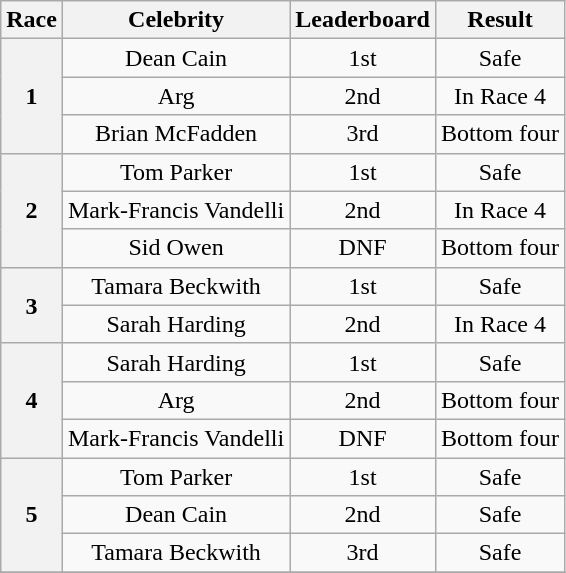<table class="wikitable plainrowheaders" style="text-align:center;">
<tr>
<th>Race</th>
<th>Celebrity</th>
<th>Leaderboard</th>
<th>Result</th>
</tr>
<tr>
<th rowspan=3>1</th>
<td>Dean Cain</td>
<td>1st</td>
<td>Safe</td>
</tr>
<tr>
<td>Arg</td>
<td>2nd</td>
<td>In Race 4</td>
</tr>
<tr>
<td>Brian McFadden</td>
<td>3rd</td>
<td>Bottom four</td>
</tr>
<tr>
<th rowspan=3>2</th>
<td>Tom Parker</td>
<td>1st</td>
<td>Safe</td>
</tr>
<tr>
<td>Mark-Francis Vandelli</td>
<td>2nd</td>
<td>In Race 4</td>
</tr>
<tr>
<td>Sid Owen</td>
<td>DNF</td>
<td>Bottom four</td>
</tr>
<tr>
<th rowspan=2>3</th>
<td>Tamara Beckwith</td>
<td>1st</td>
<td>Safe</td>
</tr>
<tr>
<td>Sarah Harding</td>
<td>2nd</td>
<td>In Race 4</td>
</tr>
<tr>
<th rowspan=3>4</th>
<td>Sarah Harding</td>
<td>1st</td>
<td>Safe</td>
</tr>
<tr>
<td>Arg</td>
<td>2nd</td>
<td>Bottom four</td>
</tr>
<tr>
<td>Mark-Francis Vandelli</td>
<td>DNF</td>
<td>Bottom four</td>
</tr>
<tr>
<th rowspan=3>5</th>
<td>Tom Parker</td>
<td>1st</td>
<td>Safe</td>
</tr>
<tr>
<td>Dean Cain</td>
<td>2nd</td>
<td>Safe</td>
</tr>
<tr>
<td>Tamara Beckwith</td>
<td>3rd</td>
<td>Safe</td>
</tr>
<tr>
</tr>
</table>
